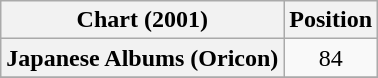<table class="wikitable sortable plainrowheaders" style="text-align:center">
<tr>
<th scope="col">Chart (2001)</th>
<th scope="col">Position</th>
</tr>
<tr>
<th scope="row">Japanese Albums (Oricon)</th>
<td>84</td>
</tr>
<tr>
</tr>
</table>
